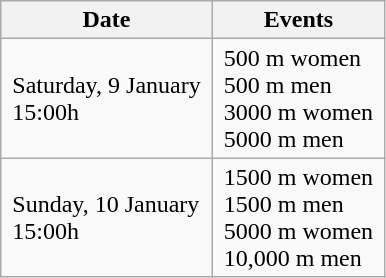<table class="wikitable" border="1">
<tr>
<th> Date </th>
<th> Events </th>
</tr>
<tr>
<td> Saturday, 9 January <br> 15:00h</td>
<td> 500 m women <br> 500 m men <br> 3000 m women <br> 5000 m men </td>
</tr>
<tr>
<td> Sunday, 10 January <br> 15:00h</td>
<td> 1500 m women <br> 1500 m men <br> 5000 m women <br> 10,000 m men </td>
</tr>
</table>
